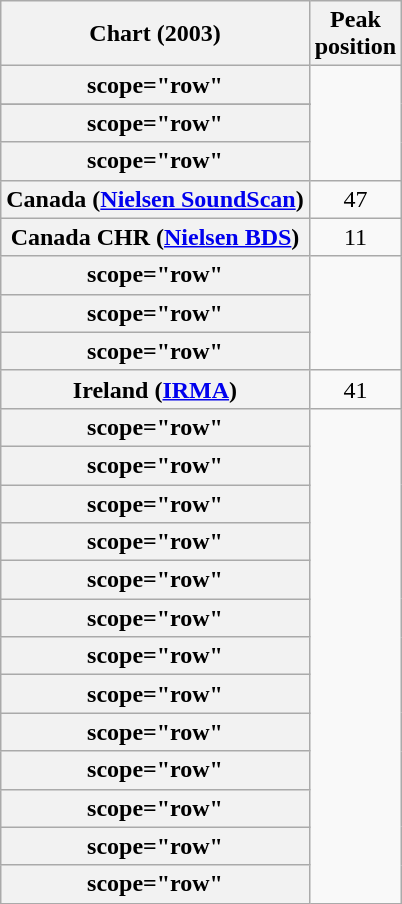<table class="wikitable plainrowheaders sortable" style="text-align:center;">
<tr>
<th scope="col">Chart (2003)</th>
<th scope="col">Peak<br>position</th>
</tr>
<tr>
<th>scope="row" </th>
</tr>
<tr>
</tr>
<tr>
<th>scope="row" </th>
</tr>
<tr>
<th>scope="row" </th>
</tr>
<tr>
<th scope="row">Canada (<a href='#'>Nielsen SoundScan</a>)</th>
<td style="text-align:center">47</td>
</tr>
<tr>
<th scope="row">Canada CHR (<a href='#'>Nielsen BDS</a>)</th>
<td style="text-align:center">11</td>
</tr>
<tr>
<th>scope="row" </th>
</tr>
<tr>
<th>scope="row" </th>
</tr>
<tr>
<th>scope="row" </th>
</tr>
<tr>
<th scope="row">Ireland (<a href='#'>IRMA</a>)</th>
<td style="text-align:center;">41</td>
</tr>
<tr>
<th>scope="row" </th>
</tr>
<tr>
<th>scope="row" </th>
</tr>
<tr>
<th>scope="row" </th>
</tr>
<tr>
<th>scope="row" </th>
</tr>
<tr>
<th>scope="row" </th>
</tr>
<tr>
<th>scope="row" </th>
</tr>
<tr>
<th>scope="row" </th>
</tr>
<tr>
<th>scope="row" </th>
</tr>
<tr>
<th>scope="row" </th>
</tr>
<tr>
<th>scope="row" </th>
</tr>
<tr>
<th>scope="row" </th>
</tr>
<tr>
<th>scope="row" </th>
</tr>
<tr>
<th>scope="row" </th>
</tr>
</table>
